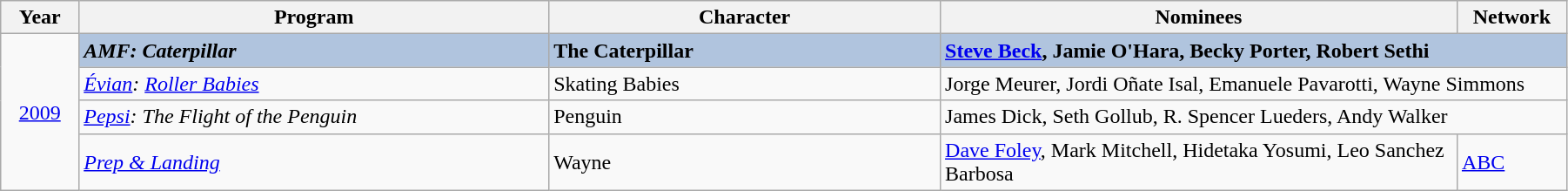<table class="wikitable" width="95%" cellpadding="5">
<tr>
<th width="5%">Year</th>
<th width="30%">Program</th>
<th width="25%">Character</th>
<th width="33%">Nominees</th>
<th width="8%">Network</th>
</tr>
<tr>
<td rowspan="4" style="text-align:center;"><a href='#'>2009</a><br></td>
<td style="background:#B0C4DE;"><strong><em>AMF: Caterpillar</em></strong></td>
<td style="background:#B0C4DE;"><strong>The Caterpillar</strong></td>
<td style="background:#B0C4DE;" colspan="2"><strong><a href='#'>Steve Beck</a>, Jamie O'Hara, Becky Porter, Robert Sethi</strong></td>
</tr>
<tr>
<td><em><a href='#'>Évian</a>: <a href='#'>Roller Babies</a></em></td>
<td>Skating Babies</td>
<td colspan="2">Jorge Meurer, Jordi Oñate Isal, Emanuele Pavarotti, Wayne Simmons</td>
</tr>
<tr>
<td><em><a href='#'>Pepsi</a>: The Flight of the Penguin</em></td>
<td>Penguin</td>
<td colspan="2">James Dick, Seth Gollub, R. Spencer Lueders, Andy Walker</td>
</tr>
<tr>
<td><em><a href='#'>Prep & Landing</a></em></td>
<td>Wayne</td>
<td><a href='#'>Dave Foley</a>, Mark Mitchell, Hidetaka Yosumi, Leo Sanchez Barbosa</td>
<td><a href='#'>ABC</a></td>
</tr>
</table>
